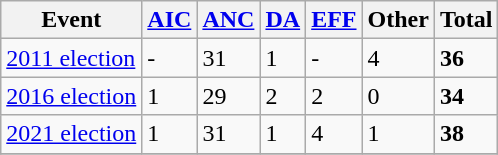<table class="wikitable">
<tr>
<th>Event</th>
<th><a href='#'>AIC</a></th>
<th><a href='#'>ANC</a></th>
<th><a href='#'>DA</a></th>
<th><a href='#'>EFF</a></th>
<th>Other</th>
<th>Total</th>
</tr>
<tr>
<td><a href='#'>2011 election</a></td>
<td>-</td>
<td>31</td>
<td>1</td>
<td>-</td>
<td>4</td>
<td><strong>36</strong></td>
</tr>
<tr>
<td><a href='#'>2016 election</a></td>
<td>1</td>
<td>29</td>
<td>2</td>
<td>2</td>
<td>0</td>
<td><strong>34</strong></td>
</tr>
<tr>
<td><a href='#'>2021 election</a></td>
<td>1</td>
<td>31</td>
<td>1</td>
<td>4</td>
<td>1</td>
<td><strong>38</strong></td>
</tr>
<tr>
</tr>
</table>
